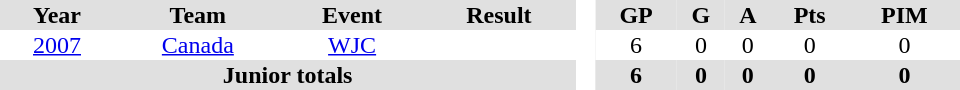<table border="0" cellpadding="1" cellspacing="0" style="text-align:center; width:40em">
<tr ALIGN="center" bgcolor="#e0e0e0">
<th>Year</th>
<th>Team</th>
<th>Event</th>
<th>Result</th>
<th rowspan="99" bgcolor="#ffffff"> </th>
<th>GP</th>
<th>G</th>
<th>A</th>
<th>Pts</th>
<th>PIM</th>
</tr>
<tr>
<td><a href='#'>2007</a></td>
<td><a href='#'>Canada</a></td>
<td><a href='#'>WJC</a></td>
<td></td>
<td>6</td>
<td>0</td>
<td>0</td>
<td>0</td>
<td>0</td>
</tr>
<tr bgcolor="#e0e0e0">
<th colspan=4>Junior totals</th>
<th>6</th>
<th>0</th>
<th>0</th>
<th>0</th>
<th>0</th>
</tr>
</table>
